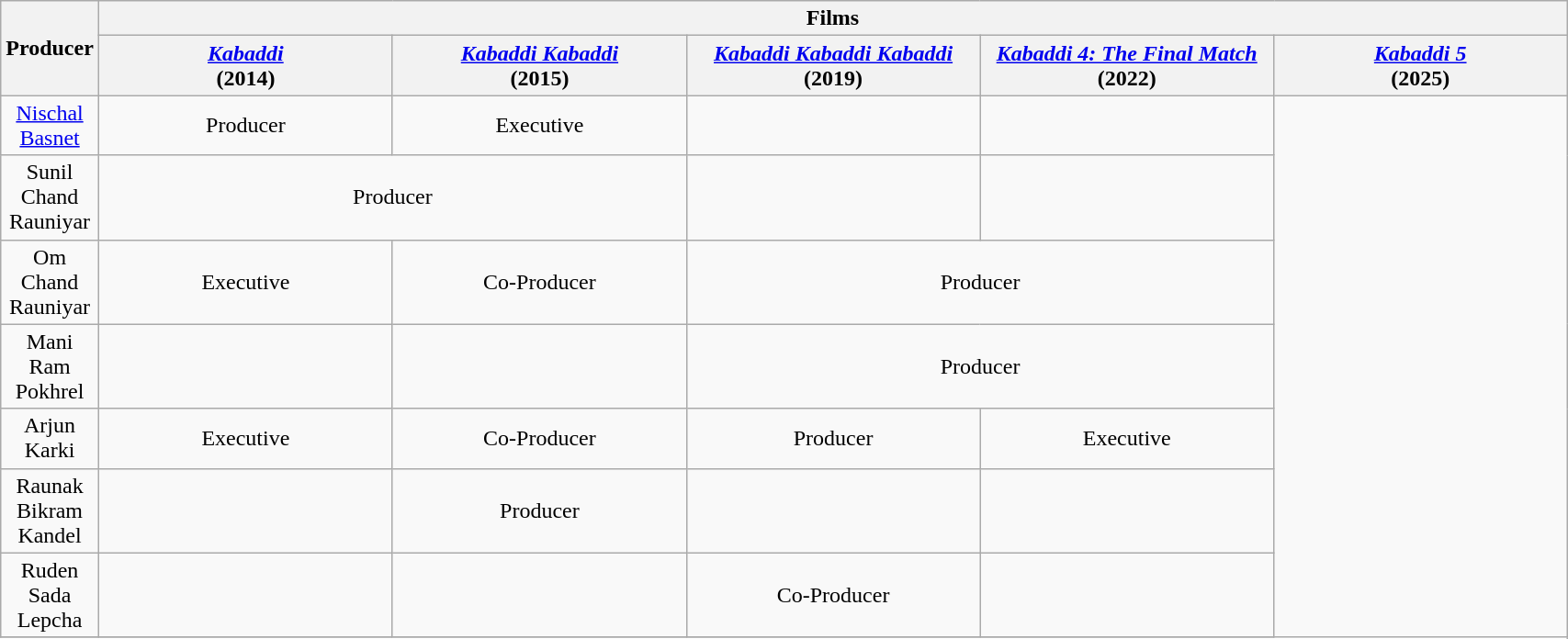<table class="wikitable" style="text-align:center; width:90%;">
<tr>
<th scope="col" rowspan="2" style="text-align:center width=100%;">Producer</th>
<th scope="col" colspan="8" style="text-align:center:">Films</th>
</tr>
<tr>
<th scope="col" style="width:20%"><em><a href='#'>Kabaddi</a></em> <br>(2014)</th>
<th scope="col" style="width:20%"><em><a href='#'>Kabaddi Kabaddi</a></em> <br>(2015)</th>
<th scope="col" style="width:20%"><em><a href='#'>Kabaddi Kabaddi Kabaddi</a></em> <br>(2019)</th>
<th scope="col" style="width:20%"><em><a href='#'>Kabaddi 4: The Final Match</a></em> <br>(2022)</th>
<th scope="col" style="width:20%"><em><a href='#'>Kabaddi 5</a></em> <br>(2025)</th>
</tr>
<tr>
<td><a href='#'>Nischal Basnet</a></td>
<td>Producer</td>
<td>Executive</td>
<td></td>
<td></td>
</tr>
<tr>
<td>Sunil Chand Rauniyar</td>
<td colspan="2">Producer</td>
<td></td>
<td></td>
</tr>
<tr>
<td>Om Chand Rauniyar</td>
<td>Executive</td>
<td>Co-Producer</td>
<td colspan="2">Producer</td>
</tr>
<tr>
<td>Mani Ram Pokhrel</td>
<td></td>
<td></td>
<td colspan="2">Producer</td>
</tr>
<tr>
<td>Arjun Karki</td>
<td>Executive</td>
<td>Co-Producer</td>
<td>Producer</td>
<td>Executive</td>
</tr>
<tr>
<td>Raunak Bikram Kandel</td>
<td></td>
<td>Producer</td>
<td></td>
<td></td>
</tr>
<tr>
<td>Ruden Sada Lepcha</td>
<td></td>
<td></td>
<td>Co-Producer</td>
<td></td>
</tr>
<tr>
</tr>
</table>
